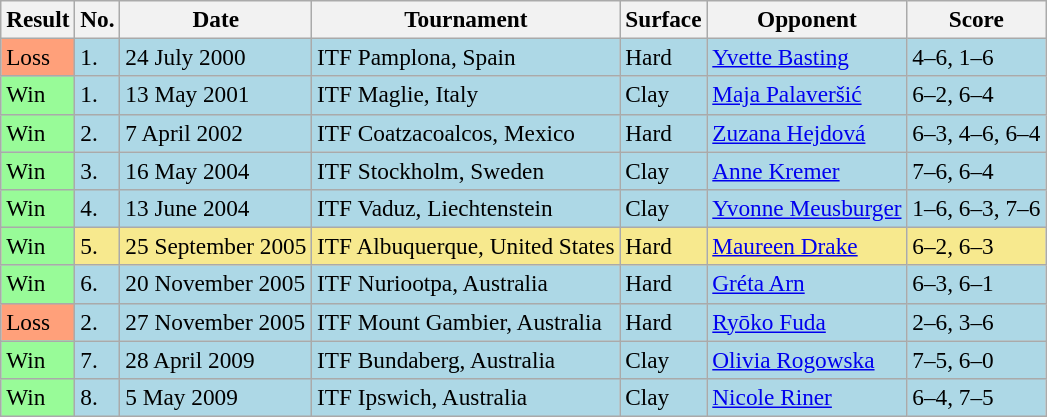<table class="sortable wikitable" style="font-size:97%;">
<tr>
<th>Result</th>
<th>No.</th>
<th>Date</th>
<th>Tournament</th>
<th>Surface</th>
<th>Opponent</th>
<th class="unsortable">Score</th>
</tr>
<tr bgcolor=lightblue>
<td style="background:#ffa07a;">Loss</td>
<td>1.</td>
<td>24 July 2000</td>
<td>ITF Pamplona, Spain</td>
<td>Hard</td>
<td> <a href='#'>Yvette Basting</a></td>
<td>4–6, 1–6</td>
</tr>
<tr bgcolor=lightblue>
<td style="background:#98fb98;">Win</td>
<td>1.</td>
<td>13 May 2001</td>
<td>ITF Maglie, Italy</td>
<td>Clay</td>
<td> <a href='#'>Maja Palaveršić</a></td>
<td>6–2, 6–4</td>
</tr>
<tr bgcolor=lightblue>
<td style="background:#98fb98;">Win</td>
<td>2.</td>
<td>7 April 2002</td>
<td>ITF Coatzacoalcos, Mexico</td>
<td>Hard</td>
<td> <a href='#'>Zuzana Hejdová</a></td>
<td>6–3, 4–6, 6–4</td>
</tr>
<tr bgcolor=lightblue>
<td style="background:#98fb98;">Win</td>
<td>3.</td>
<td>16 May 2004</td>
<td>ITF Stockholm, Sweden</td>
<td>Clay</td>
<td> <a href='#'>Anne Kremer</a></td>
<td>7–6, 6–4</td>
</tr>
<tr bgcolor=lightblue>
<td style="background:#98fb98;">Win</td>
<td>4.</td>
<td>13 June 2004</td>
<td>ITF Vaduz, Liechtenstein</td>
<td>Clay</td>
<td> <a href='#'>Yvonne Meusburger</a></td>
<td>1–6, 6–3, 7–6</td>
</tr>
<tr style="background:#f7e98e;">
<td style="background:#98fb98;">Win</td>
<td>5.</td>
<td>25 September 2005</td>
<td>ITF Albuquerque, United States</td>
<td>Hard</td>
<td> <a href='#'>Maureen Drake</a></td>
<td>6–2, 6–3</td>
</tr>
<tr bgcolor=lightblue>
<td style="background:#98fb98;">Win</td>
<td>6.</td>
<td>20 November 2005</td>
<td>ITF Nuriootpa, Australia</td>
<td>Hard</td>
<td> <a href='#'>Gréta Arn</a></td>
<td>6–3, 6–1</td>
</tr>
<tr bgcolor=lightblue>
<td style="background:#ffa07a;">Loss</td>
<td>2.</td>
<td>27 November 2005</td>
<td>ITF Mount Gambier, Australia</td>
<td>Hard</td>
<td> <a href='#'>Ryōko Fuda</a></td>
<td>2–6, 3–6</td>
</tr>
<tr bgcolor=lightblue>
<td style="background:#98fb98;">Win</td>
<td>7.</td>
<td>28 April 2009</td>
<td>ITF Bundaberg, Australia</td>
<td>Clay</td>
<td> <a href='#'>Olivia Rogowska</a></td>
<td>7–5, 6–0</td>
</tr>
<tr bgcolor=lightblue>
<td style="background:#98fb98;">Win</td>
<td>8.</td>
<td>5 May 2009</td>
<td>ITF Ipswich, Australia</td>
<td>Clay</td>
<td> <a href='#'>Nicole Riner</a></td>
<td>6–4, 7–5</td>
</tr>
</table>
